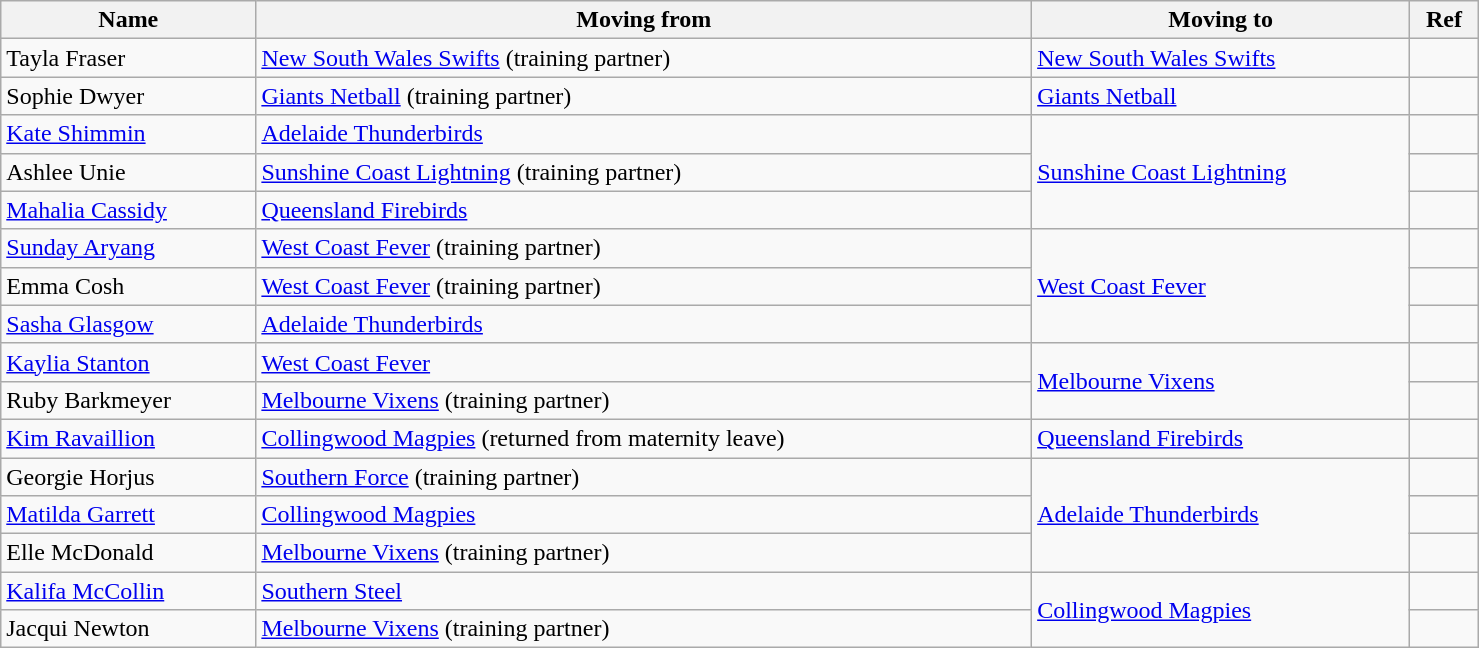<table class="wikitable sortable" style="width:78%; text-align:center; text-align:left;">
<tr>
<th>Name</th>
<th>Moving from</th>
<th>Moving to</th>
<th>Ref</th>
</tr>
<tr>
<td> Tayla Fraser</td>
<td> <a href='#'>New South Wales Swifts</a> (training partner)</td>
<td> <a href='#'>New South Wales Swifts</a></td>
<td style="text-align: center;"></td>
</tr>
<tr>
<td> Sophie Dwyer</td>
<td> <a href='#'>Giants Netball</a> (training partner)</td>
<td> <a href='#'>Giants Netball</a></td>
<td style="text-align: center;"></td>
</tr>
<tr>
<td> <a href='#'>Kate Shimmin</a></td>
<td> <a href='#'>Adelaide Thunderbirds</a></td>
<td rowspan="3"> <a href='#'>Sunshine Coast Lightning</a></td>
<td style="text-align: center;"></td>
</tr>
<tr>
<td> Ashlee Unie</td>
<td> <a href='#'>Sunshine Coast Lightning</a> (training partner)</td>
<td style="text-align: center;"></td>
</tr>
<tr>
<td> <a href='#'>Mahalia Cassidy</a></td>
<td> <a href='#'>Queensland Firebirds</a></td>
<td style="text-align: center;"></td>
</tr>
<tr>
<td> <a href='#'>Sunday Aryang</a></td>
<td> <a href='#'>West Coast Fever</a> (training partner)</td>
<td rowspan="3"> <a href='#'>West Coast Fever</a></td>
<td style="text-align: center;"></td>
</tr>
<tr>
<td> Emma Cosh</td>
<td> <a href='#'>West Coast Fever</a> (training partner)</td>
<td style="text-align: center;"></td>
</tr>
<tr>
<td> <a href='#'>Sasha Glasgow</a></td>
<td> <a href='#'>Adelaide Thunderbirds</a></td>
<td style="text-align: center;"></td>
</tr>
<tr>
<td> <a href='#'>Kaylia Stanton</a></td>
<td> <a href='#'>West Coast Fever</a></td>
<td rowspan="2"> <a href='#'>Melbourne Vixens</a></td>
<td style="text-align: center;"></td>
</tr>
<tr>
<td> Ruby Barkmeyer</td>
<td> <a href='#'>Melbourne Vixens</a> (training partner)</td>
<td style="text-align: center;"></td>
</tr>
<tr>
<td> <a href='#'>Kim Ravaillion</a></td>
<td> <a href='#'>Collingwood Magpies</a> (returned from maternity leave)</td>
<td> <a href='#'>Queensland Firebirds</a></td>
<td style="text-align: center;"></td>
</tr>
<tr>
<td> Georgie Horjus</td>
<td> <a href='#'>Southern Force</a> (training partner)</td>
<td rowspan="3"> <a href='#'>Adelaide Thunderbirds</a></td>
<td style="text-align: center;"></td>
</tr>
<tr>
<td> <a href='#'>Matilda Garrett</a></td>
<td> <a href='#'>Collingwood Magpies</a></td>
<td style="text-align: center;"></td>
</tr>
<tr>
<td> Elle McDonald</td>
<td> <a href='#'>Melbourne Vixens</a> (training partner)</td>
<td style="text-align: center;"></td>
</tr>
<tr>
<td> <a href='#'>Kalifa McCollin</a></td>
<td> <a href='#'>Southern Steel</a></td>
<td rowspan="2"> <a href='#'>Collingwood Magpies</a></td>
<td style="text-align: center;"></td>
</tr>
<tr>
<td> Jacqui Newton</td>
<td> <a href='#'>Melbourne Vixens</a> (training partner)</td>
<td style="text-align: center;"></td>
</tr>
</table>
